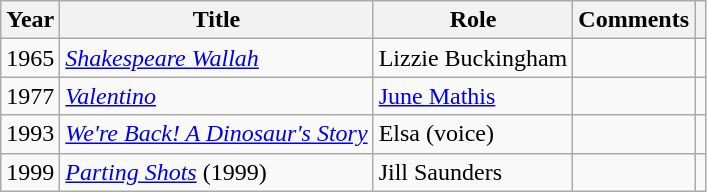<table class="wikitable sortable">
<tr>
<th scope="col">Year</th>
<th scope="col">Title</th>
<th scope="col">Role</th>
<th scope="col" class="unsortable">Comments</th>
<th scope="col" class="unsortable"></th>
</tr>
<tr>
<td>1965</td>
<td><em><a href='#'>Shakespeare Wallah</a></em></td>
<td>Lizzie Buckingham</td>
<td></td>
<td></td>
</tr>
<tr>
<td>1977</td>
<td><em><a href='#'>Valentino</a></em></td>
<td><a href='#'>June Mathis</a></td>
<td></td>
<td></td>
</tr>
<tr>
<td>1993</td>
<td><em><a href='#'>We're Back! A Dinosaur's Story</a></em></td>
<td>Elsa (voice)</td>
<td></td>
<td></td>
</tr>
<tr>
<td>1999</td>
<td><em><a href='#'>Parting Shots</a></em> (1999)</td>
<td>Jill Saunders</td>
<td></td>
<td></td>
</tr>
</table>
